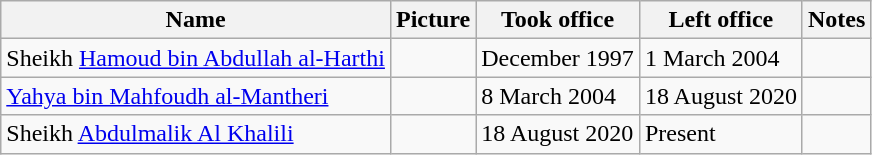<table class="wikitable">
<tr>
<th>Name</th>
<th>Picture</th>
<th>Took office</th>
<th>Left office</th>
<th>Notes</th>
</tr>
<tr>
<td>Sheikh <a href='#'>Hamoud bin Abdullah al-Harthi</a></td>
<td></td>
<td>December 1997</td>
<td>1 March 2004</td>
<td></td>
</tr>
<tr>
<td><a href='#'>Yahya bin Mahfoudh al-Mantheri</a></td>
<td></td>
<td>8 March 2004</td>
<td>18 August 2020</td>
<td></td>
</tr>
<tr>
<td>Sheikh <a href='#'>Abdulmalik Al Khalili</a></td>
<td></td>
<td>18 August 2020</td>
<td>Present</td>
<td></td>
</tr>
</table>
